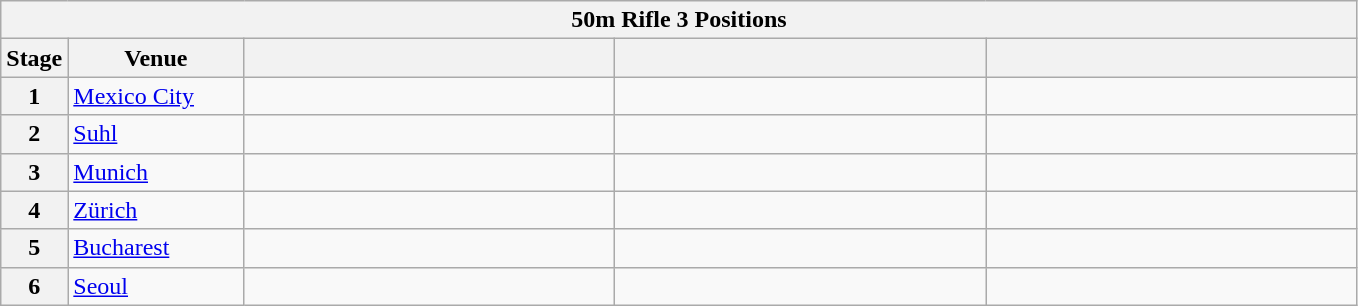<table class="wikitable">
<tr>
<th colspan="5">50m Rifle 3 Positions</th>
</tr>
<tr>
<th>Stage</th>
<th width=110>Venue</th>
<th width=240></th>
<th width=240></th>
<th width=240></th>
</tr>
<tr>
<th>1</th>
<td> <a href='#'>Mexico City</a></td>
<td></td>
<td></td>
<td></td>
</tr>
<tr>
<th>2</th>
<td> <a href='#'>Suhl</a></td>
<td></td>
<td></td>
<td></td>
</tr>
<tr>
<th>3</th>
<td> <a href='#'>Munich</a></td>
<td></td>
<td></td>
<td></td>
</tr>
<tr>
<th>4</th>
<td> <a href='#'>Zürich</a></td>
<td></td>
<td></td>
<td></td>
</tr>
<tr>
<th>5</th>
<td> <a href='#'>Bucharest</a></td>
<td></td>
<td></td>
<td></td>
</tr>
<tr>
<th>6</th>
<td> <a href='#'>Seoul</a></td>
<td></td>
<td></td>
<td></td>
</tr>
</table>
